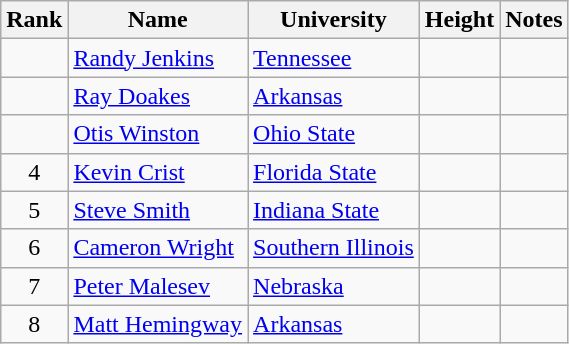<table class="wikitable sortable" style="text-align:center">
<tr>
<th>Rank</th>
<th>Name</th>
<th>University</th>
<th>Height</th>
<th>Notes</th>
</tr>
<tr>
<td></td>
<td align=left><a href='#'>Randy Jenkins</a></td>
<td align="left"><a href='#'>Tennessee</a></td>
<td></td>
<td></td>
</tr>
<tr>
<td></td>
<td align=left><a href='#'>Ray Doakes</a></td>
<td align="left"><a href='#'>Arkansas</a></td>
<td></td>
<td></td>
</tr>
<tr>
<td></td>
<td align=left><a href='#'>Otis Winston</a></td>
<td align="left"><a href='#'>Ohio State</a></td>
<td></td>
<td></td>
</tr>
<tr>
<td>4</td>
<td align=left><a href='#'>Kevin Crist</a></td>
<td align="left"><a href='#'>Florida State</a></td>
<td></td>
<td></td>
</tr>
<tr>
<td>5</td>
<td align=left><a href='#'>Steve Smith</a></td>
<td align=left><a href='#'>Indiana State</a></td>
<td></td>
<td></td>
</tr>
<tr>
<td>6</td>
<td align=left><a href='#'>Cameron Wright</a></td>
<td align=left><a href='#'>Southern Illinois</a></td>
<td></td>
<td></td>
</tr>
<tr>
<td>7</td>
<td align=left><a href='#'>Peter Malesev</a></td>
<td align="left"><a href='#'>Nebraska</a></td>
<td></td>
<td></td>
</tr>
<tr>
<td>8</td>
<td align=left><a href='#'>Matt Hemingway</a></td>
<td align=left><a href='#'>Arkansas</a></td>
<td></td>
<td></td>
</tr>
</table>
